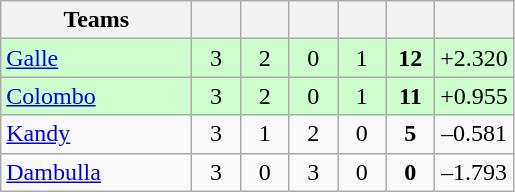<table class="wikitable" style="text-align:center">
<tr>
<th style="width:120px">Teams</th>
<th style="width:25px"></th>
<th style="width:25px"></th>
<th style="width:25px"></th>
<th style="width:25px"></th>
<th style="width:25px"></th>
<th style="width:25px"></th>
</tr>
<tr style="background:#cfc">
<td style="text-align:left"><a href='#'>Galle</a></td>
<td>3</td>
<td>2</td>
<td>0</td>
<td>1</td>
<td><strong>12</strong></td>
<td>+2.320</td>
</tr>
<tr style="background:#cfc">
<td style="text-align:left"><a href='#'>Colombo</a></td>
<td>3</td>
<td>2</td>
<td>0</td>
<td>1</td>
<td><strong>11</strong></td>
<td>+0.955</td>
</tr>
<tr>
<td style="text-align:left"><a href='#'>Kandy</a></td>
<td>3</td>
<td>1</td>
<td>2</td>
<td>0</td>
<td><strong>5</strong></td>
<td>–0.581</td>
</tr>
<tr>
<td style="text-align:left"><a href='#'>Dambulla</a></td>
<td>3</td>
<td>0</td>
<td>3</td>
<td>0</td>
<td><strong>0</strong></td>
<td>–1.793</td>
</tr>
</table>
